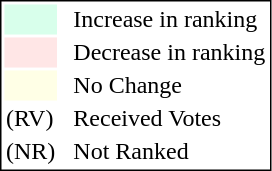<table style="border:1px solid black;">
<tr>
<td style="background:#D8FFEB; width:20px;"></td>
<td> </td>
<td>Increase in ranking</td>
</tr>
<tr>
<td style="background:#FFE6E6; width:20px;"></td>
<td> </td>
<td>Decrease in ranking</td>
</tr>
<tr>
<td style="background:#FFFFE6; width:20px;"></td>
<td> </td>
<td>No Change</td>
</tr>
<tr>
<td>(RV)</td>
<td> </td>
<td>Received Votes</td>
</tr>
<tr>
<td>(NR)</td>
<td> </td>
<td>Not Ranked</td>
</tr>
</table>
